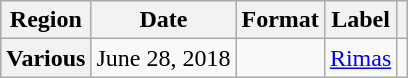<table class="wikitable plainrowheaders">
<tr>
<th scope="col">Region</th>
<th scope="col">Date</th>
<th scope="col">Format</th>
<th scope="col">Label</th>
<th scope="col"></th>
</tr>
<tr>
<th scope="row">Various</th>
<td>June 28, 2018</td>
<td></td>
<td><a href='#'>Rimas</a></td>
<td style="text-align:center"></td>
</tr>
</table>
